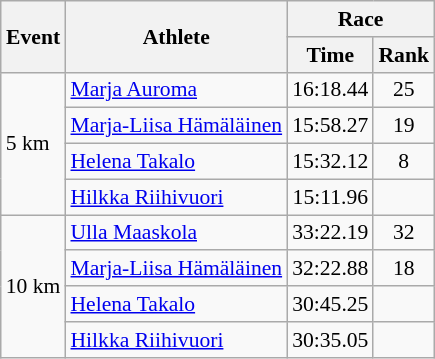<table class="wikitable" border="1" style="font-size:90%">
<tr>
<th rowspan=2>Event</th>
<th rowspan=2>Athlete</th>
<th colspan=2>Race</th>
</tr>
<tr>
<th>Time</th>
<th>Rank</th>
</tr>
<tr>
<td rowspan=4>5 km</td>
<td><a href='#'>Marja Auroma</a></td>
<td align=center>16:18.44</td>
<td align=center>25</td>
</tr>
<tr>
<td><a href='#'>Marja-Liisa Hämäläinen</a></td>
<td align=center>15:58.27</td>
<td align=center>19</td>
</tr>
<tr>
<td><a href='#'>Helena Takalo</a></td>
<td align=center>15:32.12</td>
<td align=center>8</td>
</tr>
<tr>
<td><a href='#'>Hilkka Riihivuori</a></td>
<td align=center>15:11.96</td>
<td align=center></td>
</tr>
<tr>
<td rowspan=4>10 km</td>
<td><a href='#'>Ulla Maaskola</a></td>
<td align=center>33:22.19</td>
<td align=center>32</td>
</tr>
<tr>
<td><a href='#'>Marja-Liisa Hämäläinen</a></td>
<td align=center>32:22.88</td>
<td align=center>18</td>
</tr>
<tr>
<td><a href='#'>Helena Takalo</a></td>
<td align=center>30:45.25</td>
<td align=center></td>
</tr>
<tr>
<td><a href='#'>Hilkka Riihivuori</a></td>
<td align=center>30:35.05</td>
<td align=center></td>
</tr>
</table>
